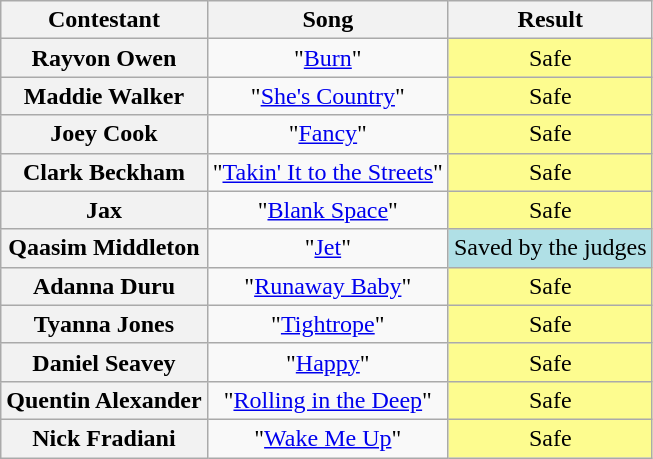<table class="wikitable unsortable" style="text-align:center;">
<tr>
<th scope="col">Contestant</th>
<th scope="col">Song</th>
<th scope="col">Result</th>
</tr>
<tr>
<th scope="row">Rayvon Owen</th>
<td>"<a href='#'>Burn</a>"</td>
<td style="background:#fdfc8f;">Safe</td>
</tr>
<tr>
<th scope="row">Maddie Walker</th>
<td>"<a href='#'>She's Country</a>"</td>
<td style="background:#fdfc8f;">Safe</td>
</tr>
<tr>
<th scope="row">Joey Cook</th>
<td>"<a href='#'>Fancy</a>"</td>
<td style="background:#fdfc8f;">Safe</td>
</tr>
<tr>
<th scope="row">Clark Beckham</th>
<td>"<a href='#'>Takin' It to the Streets</a>"</td>
<td style="background:#fdfc8f;">Safe</td>
</tr>
<tr>
<th scope="row">Jax</th>
<td>"<a href='#'>Blank Space</a>"</td>
<td style="background:#fdfc8f;">Safe</td>
</tr>
<tr>
<th scope="row">Qaasim Middleton</th>
<td>"<a href='#'>Jet</a>"</td>
<td bgcolor="B0E0E6">Saved by the judges</td>
</tr>
<tr>
<th scope="row">Adanna Duru</th>
<td>"<a href='#'>Runaway Baby</a>"</td>
<td style="background:#fdfc8f;">Safe</td>
</tr>
<tr>
<th scope="row">Tyanna Jones</th>
<td>"<a href='#'>Tightrope</a>"</td>
<td style="background:#fdfc8f;">Safe</td>
</tr>
<tr>
<th scope="row">Daniel Seavey</th>
<td>"<a href='#'>Happy</a>"</td>
<td style="background:#fdfc8f;">Safe</td>
</tr>
<tr>
<th scope="row">Quentin Alexander</th>
<td>"<a href='#'>Rolling in the Deep</a>"</td>
<td style="background:#fdfc8f;">Safe</td>
</tr>
<tr>
<th scope="row">Nick Fradiani</th>
<td>"<a href='#'>Wake Me Up</a>"</td>
<td style="background:#fdfc8f;">Safe</td>
</tr>
</table>
